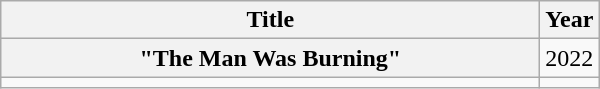<table class="wikitable plainrowheaders" style="text-align:center;">
<tr>
<th style="width:22em;">Title</th>
<th style="width:2em;">Year</th>
</tr>
<tr>
<th scope = "row">"The Man Was Burning"</th>
<td>2022</td>
</tr>
<tr>
<td></td>
</tr>
</table>
